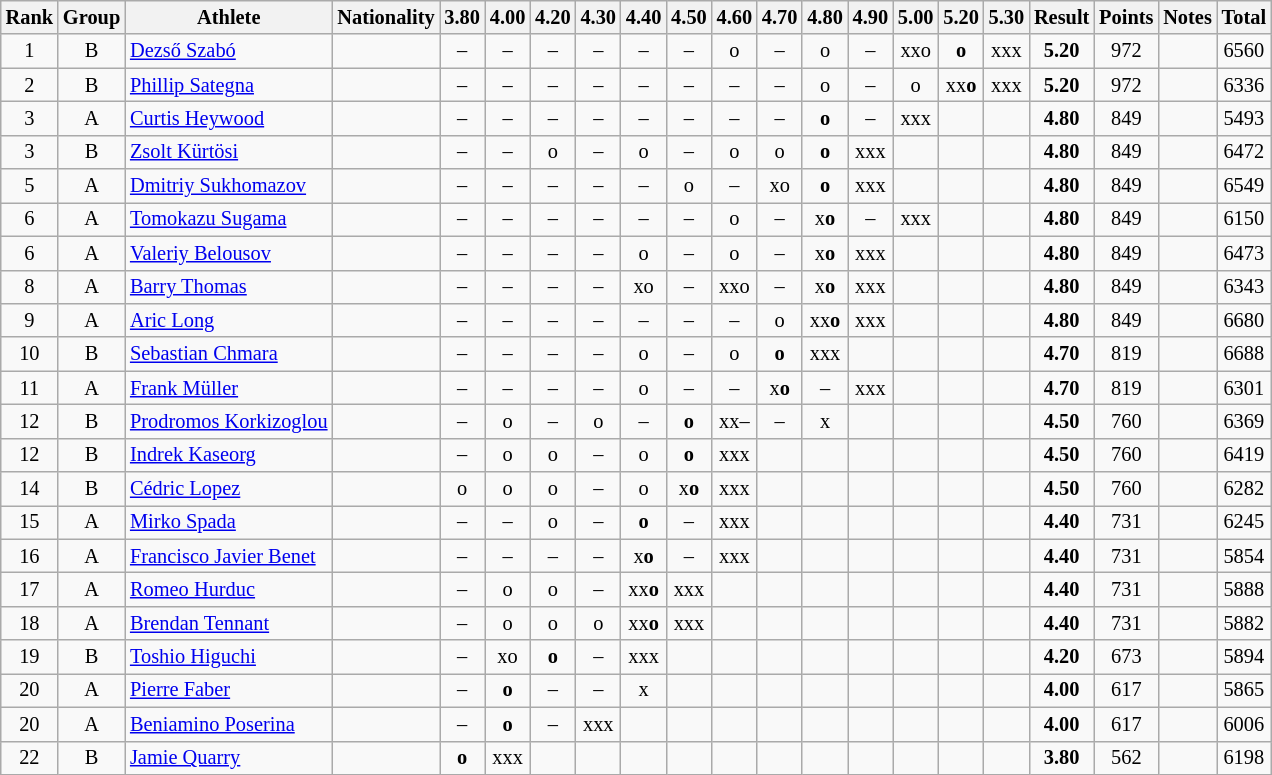<table class="wikitable sortable" style="text-align:center;font-size:85%">
<tr>
<th>Rank</th>
<th>Group</th>
<th>Athlete</th>
<th>Nationality</th>
<th>3.80</th>
<th>4.00</th>
<th>4.20</th>
<th>4.30</th>
<th>4.40</th>
<th>4.50</th>
<th>4.60</th>
<th>4.70</th>
<th>4.80</th>
<th>4.90</th>
<th>5.00</th>
<th>5.20</th>
<th>5.30</th>
<th>Result</th>
<th>Points</th>
<th>Notes</th>
<th>Total</th>
</tr>
<tr>
<td>1</td>
<td>B</td>
<td align="left"><a href='#'>Dezső Szabó</a></td>
<td align=left></td>
<td>–</td>
<td>–</td>
<td>–</td>
<td>–</td>
<td>–</td>
<td>–</td>
<td>o</td>
<td>–</td>
<td>o</td>
<td>–</td>
<td>xxo</td>
<td><strong>o</strong></td>
<td>xxx</td>
<td><strong>5.20</strong></td>
<td>972</td>
<td></td>
<td>6560</td>
</tr>
<tr>
<td>2</td>
<td>B</td>
<td align="left"><a href='#'>Phillip Sategna</a></td>
<td align=left></td>
<td>–</td>
<td>–</td>
<td>–</td>
<td>–</td>
<td>–</td>
<td>–</td>
<td>–</td>
<td>–</td>
<td>o</td>
<td>–</td>
<td>o</td>
<td>xx<strong>o</strong></td>
<td>xxx</td>
<td><strong>5.20</strong></td>
<td>972</td>
<td></td>
<td>6336</td>
</tr>
<tr>
<td>3</td>
<td>A</td>
<td align="left"><a href='#'>Curtis Heywood</a></td>
<td align=left></td>
<td>–</td>
<td>–</td>
<td>–</td>
<td>–</td>
<td>–</td>
<td>–</td>
<td>–</td>
<td>–</td>
<td><strong>o</strong></td>
<td>–</td>
<td>xxx</td>
<td></td>
<td></td>
<td><strong>4.80</strong></td>
<td>849</td>
<td></td>
<td>5493</td>
</tr>
<tr>
<td>3</td>
<td>B</td>
<td align="left"><a href='#'>Zsolt Kürtösi</a></td>
<td align=left></td>
<td>–</td>
<td>–</td>
<td>o</td>
<td>–</td>
<td>o</td>
<td>–</td>
<td>o</td>
<td>o</td>
<td><strong>o</strong></td>
<td>xxx</td>
<td></td>
<td></td>
<td></td>
<td><strong>4.80</strong></td>
<td>849</td>
<td></td>
<td>6472</td>
</tr>
<tr>
<td>5</td>
<td>A</td>
<td align="left"><a href='#'>Dmitriy Sukhomazov</a></td>
<td align=left></td>
<td>–</td>
<td>–</td>
<td>–</td>
<td>–</td>
<td>–</td>
<td>o</td>
<td>–</td>
<td>xo</td>
<td><strong>o</strong></td>
<td>xxx</td>
<td></td>
<td></td>
<td></td>
<td><strong>4.80</strong></td>
<td>849</td>
<td></td>
<td>6549</td>
</tr>
<tr>
<td>6</td>
<td>A</td>
<td align="left"><a href='#'>Tomokazu Sugama</a></td>
<td align=left></td>
<td>–</td>
<td>–</td>
<td>–</td>
<td>–</td>
<td>–</td>
<td>–</td>
<td>o</td>
<td>–</td>
<td>x<strong>o</strong></td>
<td>–</td>
<td>xxx</td>
<td></td>
<td></td>
<td><strong>4.80</strong></td>
<td>849</td>
<td></td>
<td>6150</td>
</tr>
<tr>
<td>6</td>
<td>A</td>
<td align="left"><a href='#'>Valeriy Belousov</a></td>
<td align=left></td>
<td>–</td>
<td>–</td>
<td>–</td>
<td>–</td>
<td>o</td>
<td>–</td>
<td>o</td>
<td>–</td>
<td>x<strong>o</strong></td>
<td>xxx</td>
<td></td>
<td></td>
<td></td>
<td><strong>4.80</strong></td>
<td>849</td>
<td></td>
<td>6473</td>
</tr>
<tr>
<td>8</td>
<td>A</td>
<td align="left"><a href='#'>Barry Thomas</a></td>
<td align=left></td>
<td>–</td>
<td>–</td>
<td>–</td>
<td>–</td>
<td>xo</td>
<td>–</td>
<td>xxo</td>
<td>–</td>
<td>x<strong>o</strong></td>
<td>xxx</td>
<td></td>
<td></td>
<td></td>
<td><strong>4.80</strong></td>
<td>849</td>
<td></td>
<td>6343</td>
</tr>
<tr>
<td>9</td>
<td>A</td>
<td align="left"><a href='#'>Aric Long</a></td>
<td align=left></td>
<td>–</td>
<td>–</td>
<td>–</td>
<td>–</td>
<td>–</td>
<td>–</td>
<td>–</td>
<td>o</td>
<td>xx<strong>o</strong></td>
<td>xxx</td>
<td></td>
<td></td>
<td></td>
<td><strong>4.80</strong></td>
<td>849</td>
<td></td>
<td>6680</td>
</tr>
<tr>
<td>10</td>
<td>B</td>
<td align="left"><a href='#'>Sebastian Chmara</a></td>
<td align=left></td>
<td>–</td>
<td>–</td>
<td>–</td>
<td>–</td>
<td>o</td>
<td>–</td>
<td>o</td>
<td><strong>o</strong></td>
<td>xxx</td>
<td></td>
<td></td>
<td></td>
<td></td>
<td><strong>4.70</strong></td>
<td>819</td>
<td></td>
<td>6688</td>
</tr>
<tr>
<td>11</td>
<td>A</td>
<td align="left"><a href='#'>Frank Müller</a></td>
<td align=left></td>
<td>–</td>
<td>–</td>
<td>–</td>
<td>–</td>
<td>o</td>
<td>–</td>
<td>–</td>
<td>x<strong>o</strong></td>
<td>–</td>
<td>xxx</td>
<td></td>
<td></td>
<td></td>
<td><strong>4.70</strong></td>
<td>819</td>
<td></td>
<td>6301</td>
</tr>
<tr>
<td>12</td>
<td>B</td>
<td align="left"><a href='#'>Prodromos Korkizoglou</a></td>
<td align=left></td>
<td>–</td>
<td>o</td>
<td>–</td>
<td>o</td>
<td>–</td>
<td><strong>o</strong></td>
<td>xx–</td>
<td>–</td>
<td>x</td>
<td></td>
<td></td>
<td></td>
<td></td>
<td><strong>4.50</strong></td>
<td>760</td>
<td></td>
<td>6369</td>
</tr>
<tr>
<td>12</td>
<td>B</td>
<td align="left"><a href='#'>Indrek Kaseorg</a></td>
<td align=left></td>
<td>–</td>
<td>o</td>
<td>o</td>
<td>–</td>
<td>o</td>
<td><strong>o</strong></td>
<td>xxx</td>
<td></td>
<td></td>
<td></td>
<td></td>
<td></td>
<td></td>
<td><strong>4.50</strong></td>
<td>760</td>
<td></td>
<td>6419</td>
</tr>
<tr>
<td>14</td>
<td>B</td>
<td align="left"><a href='#'>Cédric Lopez</a></td>
<td align=left></td>
<td>o</td>
<td>o</td>
<td>o</td>
<td>–</td>
<td>o</td>
<td>x<strong>o</strong></td>
<td>xxx</td>
<td></td>
<td></td>
<td></td>
<td></td>
<td></td>
<td></td>
<td><strong>4.50</strong></td>
<td>760</td>
<td></td>
<td>6282</td>
</tr>
<tr>
<td>15</td>
<td>A</td>
<td align="left"><a href='#'>Mirko Spada</a></td>
<td align=left></td>
<td>–</td>
<td>–</td>
<td>o</td>
<td>–</td>
<td><strong>o</strong></td>
<td>–</td>
<td>xxx</td>
<td></td>
<td></td>
<td></td>
<td></td>
<td></td>
<td></td>
<td><strong>4.40</strong></td>
<td>731</td>
<td></td>
<td>6245</td>
</tr>
<tr>
<td>16</td>
<td>A</td>
<td align="left"><a href='#'>Francisco Javier Benet</a></td>
<td align=left></td>
<td>–</td>
<td>–</td>
<td>–</td>
<td>–</td>
<td>x<strong>o</strong></td>
<td>–</td>
<td>xxx</td>
<td></td>
<td></td>
<td></td>
<td></td>
<td></td>
<td></td>
<td><strong>4.40</strong></td>
<td>731</td>
<td></td>
<td>5854</td>
</tr>
<tr>
<td>17</td>
<td>A</td>
<td align="left"><a href='#'>Romeo Hurduc</a></td>
<td align=left></td>
<td>–</td>
<td>o</td>
<td>o</td>
<td>–</td>
<td>xx<strong>o</strong></td>
<td>xxx</td>
<td></td>
<td></td>
<td></td>
<td></td>
<td></td>
<td></td>
<td></td>
<td><strong>4.40</strong></td>
<td>731</td>
<td></td>
<td>5888</td>
</tr>
<tr>
<td>18</td>
<td>A</td>
<td align="left"><a href='#'>Brendan Tennant</a></td>
<td align=left></td>
<td>–</td>
<td>o</td>
<td>o</td>
<td>o</td>
<td>xx<strong>o</strong></td>
<td>xxx</td>
<td></td>
<td></td>
<td></td>
<td></td>
<td></td>
<td></td>
<td></td>
<td><strong>4.40</strong></td>
<td>731</td>
<td></td>
<td>5882</td>
</tr>
<tr>
<td>19</td>
<td>B</td>
<td align="left"><a href='#'>Toshio Higuchi</a></td>
<td align=left></td>
<td>–</td>
<td>xo</td>
<td><strong>o</strong></td>
<td>–</td>
<td>xxx</td>
<td></td>
<td></td>
<td></td>
<td></td>
<td></td>
<td></td>
<td></td>
<td></td>
<td><strong>4.20</strong></td>
<td>673</td>
<td></td>
<td>5894</td>
</tr>
<tr>
<td>20</td>
<td>A</td>
<td align="left"><a href='#'>Pierre Faber</a></td>
<td align=left></td>
<td>–</td>
<td><strong>o</strong></td>
<td>–</td>
<td>–</td>
<td>x</td>
<td></td>
<td></td>
<td></td>
<td></td>
<td></td>
<td></td>
<td></td>
<td></td>
<td><strong>4.00</strong></td>
<td>617</td>
<td></td>
<td>5865</td>
</tr>
<tr>
<td>20</td>
<td>A</td>
<td align="left"><a href='#'>Beniamino Poserina</a></td>
<td align=left></td>
<td>–</td>
<td><strong>o</strong></td>
<td>–</td>
<td>xxx</td>
<td></td>
<td></td>
<td></td>
<td></td>
<td></td>
<td></td>
<td></td>
<td></td>
<td></td>
<td><strong>4.00</strong></td>
<td>617</td>
<td></td>
<td>6006</td>
</tr>
<tr>
<td>22</td>
<td>B</td>
<td align="left"><a href='#'>Jamie Quarry</a></td>
<td align=left></td>
<td><strong>o</strong></td>
<td>xxx</td>
<td></td>
<td></td>
<td></td>
<td></td>
<td></td>
<td></td>
<td></td>
<td></td>
<td></td>
<td></td>
<td></td>
<td><strong>3.80</strong></td>
<td>562</td>
<td></td>
<td>6198</td>
</tr>
</table>
